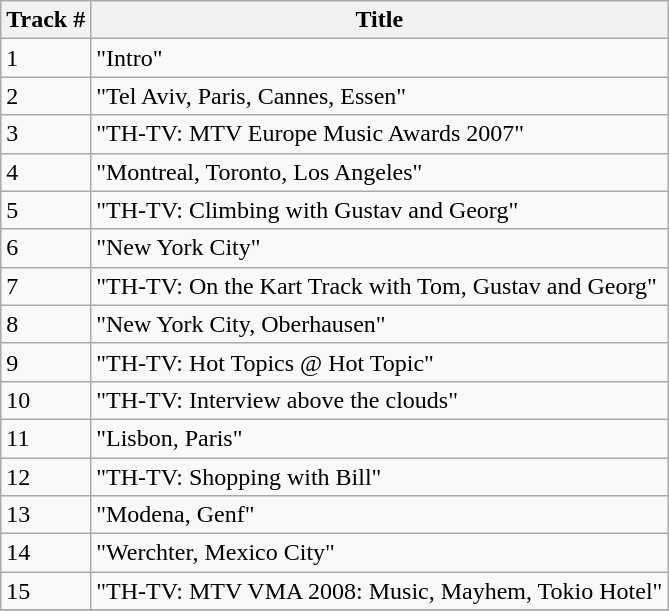<table class="wikitable">
<tr>
<th>Track #</th>
<th>Title</th>
</tr>
<tr>
<td>1</td>
<td>"Intro"</td>
</tr>
<tr>
<td>2</td>
<td>"Tel Aviv, Paris, Cannes, Essen"</td>
</tr>
<tr>
<td>3</td>
<td>"TH-TV: MTV Europe Music Awards 2007"</td>
</tr>
<tr>
<td>4</td>
<td>"Montreal, Toronto, Los Angeles"</td>
</tr>
<tr>
<td>5</td>
<td>"TH-TV: Climbing with Gustav and Georg"</td>
</tr>
<tr>
<td>6</td>
<td>"New York City"</td>
</tr>
<tr>
<td>7</td>
<td>"TH-TV: On the Kart Track with Tom, Gustav and Georg"</td>
</tr>
<tr>
<td>8</td>
<td>"New York City, Oberhausen"</td>
</tr>
<tr>
<td>9</td>
<td>"TH-TV: Hot Topics @ Hot Topic"</td>
</tr>
<tr>
<td>10</td>
<td>"TH-TV: Interview above the clouds"</td>
</tr>
<tr>
<td>11</td>
<td>"Lisbon, Paris"</td>
</tr>
<tr>
<td>12</td>
<td>"TH-TV: Shopping with Bill"</td>
</tr>
<tr>
<td>13</td>
<td>"Modena, Genf"</td>
</tr>
<tr>
<td>14</td>
<td>"Werchter, Mexico City"</td>
</tr>
<tr>
<td>15</td>
<td>"TH-TV: MTV VMA 2008: Music, Mayhem, Tokio Hotel"</td>
</tr>
<tr>
</tr>
</table>
